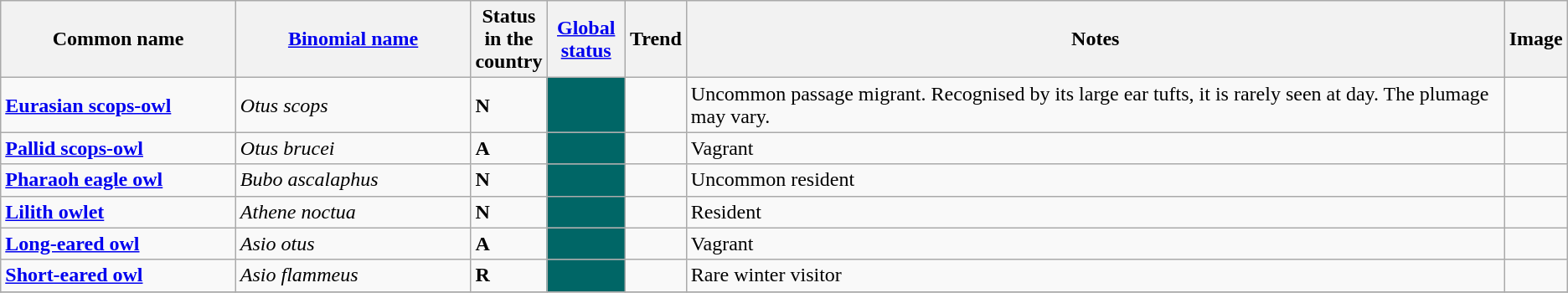<table class="wikitable sortable">
<tr>
<th width="15%">Common name</th>
<th width="15%"><a href='#'>Binomial name</a></th>
<th width="1%">Status in the country</th>
<th width="5%"><a href='#'>Global status</a></th>
<th width="1%">Trend</th>
<th class="unsortable">Notes</th>
<th class="unsortable">Image</th>
</tr>
<tr>
<td><strong><a href='#'>Eurasian scops-owl</a></strong></td>
<td><em>Otus scops</em></td>
<td><strong>N</strong></td>
<td align=center style="background: #006666"></td>
<td align=center></td>
<td>Uncommon passage migrant. Recognised by its large ear tufts, it is rarely seen at day. The plumage may vary.</td>
<td></td>
</tr>
<tr>
<td><strong><a href='#'>Pallid scops-owl</a></strong></td>
<td><em>Otus brucei</em></td>
<td><strong>A</strong></td>
<td align=center style="background: #006666"></td>
<td align=center></td>
<td>Vagrant</td>
<td></td>
</tr>
<tr>
<td><strong><a href='#'>Pharaoh eagle owl</a></strong></td>
<td><em>Bubo ascalaphus</em></td>
<td><strong>N</strong></td>
<td align=center style="background: #006666"></td>
<td align=center></td>
<td>Uncommon resident</td>
<td></td>
</tr>
<tr>
<td><strong><a href='#'>Lilith owlet</a></strong></td>
<td><em>Athene noctua</em></td>
<td><strong>N</strong></td>
<td align=center style="background: #006666"></td>
<td align=center></td>
<td>Resident</td>
<td></td>
</tr>
<tr>
<td><strong><a href='#'>Long-eared owl</a></strong></td>
<td><em>Asio otus</em></td>
<td><strong>A</strong></td>
<td align=center style="background: #006666"></td>
<td align=center></td>
<td>Vagrant</td>
<td></td>
</tr>
<tr>
<td><strong><a href='#'>Short-eared owl</a></strong></td>
<td><em>Asio flammeus</em></td>
<td><strong>R</strong></td>
<td align=center style="background: #006666"></td>
<td align=center></td>
<td>Rare winter visitor</td>
<td></td>
</tr>
<tr>
</tr>
</table>
